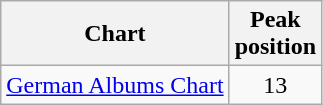<table class="wikitable sortable">
<tr>
<th>Chart</th>
<th>Peak<br>position</th>
</tr>
<tr>
<td><a href='#'>German Albums Chart</a></td>
<td style="text-align:center;">13</td>
</tr>
</table>
